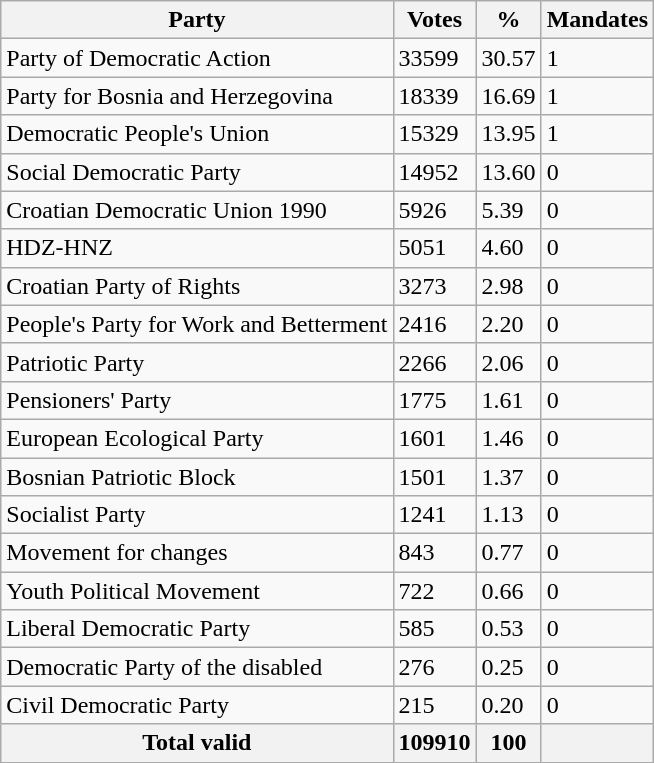<table class="wikitable" style ="text-align: left">
<tr>
<th>Party</th>
<th>Votes</th>
<th>%</th>
<th>Mandates</th>
</tr>
<tr>
<td>Party of Democratic Action</td>
<td>33599</td>
<td>30.57</td>
<td>1</td>
</tr>
<tr>
<td>Party for Bosnia and Herzegovina</td>
<td>18339</td>
<td>16.69</td>
<td>1</td>
</tr>
<tr>
<td>Democratic People's Union</td>
<td>15329</td>
<td>13.95</td>
<td>1</td>
</tr>
<tr>
<td>Social Democratic Party</td>
<td>14952</td>
<td>13.60</td>
<td>0</td>
</tr>
<tr>
<td>Croatian Democratic Union 1990</td>
<td>5926</td>
<td>5.39</td>
<td>0</td>
</tr>
<tr>
<td>HDZ-HNZ</td>
<td>5051</td>
<td>4.60</td>
<td>0</td>
</tr>
<tr>
<td>Croatian Party of Rights</td>
<td>3273</td>
<td>2.98</td>
<td>0</td>
</tr>
<tr>
<td>People's Party for Work and Betterment</td>
<td>2416</td>
<td>2.20</td>
<td>0</td>
</tr>
<tr>
<td>Patriotic Party</td>
<td>2266</td>
<td>2.06</td>
<td>0</td>
</tr>
<tr>
<td>Pensioners' Party</td>
<td>1775</td>
<td>1.61</td>
<td>0</td>
</tr>
<tr>
<td>European Ecological Party</td>
<td>1601</td>
<td>1.46</td>
<td>0</td>
</tr>
<tr>
<td>Bosnian Patriotic Block</td>
<td>1501</td>
<td>1.37</td>
<td>0</td>
</tr>
<tr>
<td>Socialist Party</td>
<td>1241</td>
<td>1.13</td>
<td>0</td>
</tr>
<tr>
<td>Movement for changes</td>
<td>843</td>
<td>0.77</td>
<td>0</td>
</tr>
<tr>
<td>Youth Political Movement</td>
<td>722</td>
<td>0.66</td>
<td>0</td>
</tr>
<tr>
<td>Liberal Democratic Party</td>
<td>585</td>
<td>0.53</td>
<td>0</td>
</tr>
<tr>
<td>Democratic Party of the disabled</td>
<td>276</td>
<td>0.25</td>
<td>0</td>
</tr>
<tr>
<td>Civil Democratic Party</td>
<td>215</td>
<td>0.20</td>
<td>0</td>
</tr>
<tr>
<th>Total valid</th>
<th>109910</th>
<th>100</th>
<th></th>
</tr>
</table>
